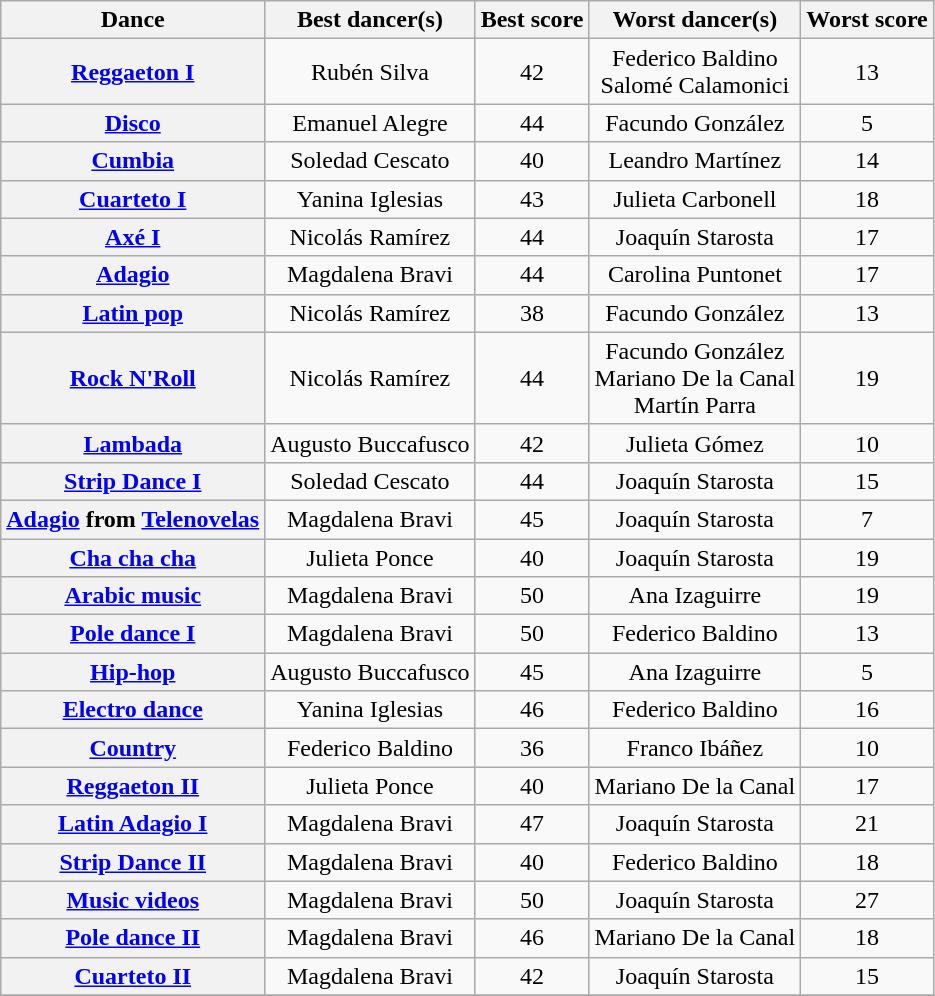<table class="wikitable sortable" style="text-align:center;">
<tr>
<th>Dance</th>
<th class="sortable">Best dancer(s)</th>
<th>Best score</th>
<th class="sortable">Worst dancer(s)</th>
<th>Worst score</th>
</tr>
<tr>
<th><a href='#'>Reggaeton I</a></th>
<td>Rubén Silva</td>
<td>42</td>
<td>Federico Baldino<br>Salomé Calamonici</td>
<td>13</td>
</tr>
<tr>
<th><a href='#'>Disco</a></th>
<td>Emanuel Alegre</td>
<td>44</td>
<td>Facundo González</td>
<td>5</td>
</tr>
<tr>
<th><a href='#'>Cumbia</a></th>
<td>Soledad Cescato</td>
<td>40</td>
<td>Leandro Martínez</td>
<td>14</td>
</tr>
<tr>
<th><a href='#'>Cuarteto I</a></th>
<td>Yanina Iglesias</td>
<td>43</td>
<td>Julieta Carbonell</td>
<td>18</td>
</tr>
<tr>
<th><a href='#'>Axé I</a></th>
<td>Nicolás Ramírez</td>
<td>44</td>
<td>Joaquín Starosta</td>
<td>17</td>
</tr>
<tr>
<th><a href='#'>Adagio</a></th>
<td>Magdalena Bravi</td>
<td>44</td>
<td>Carolina Puntonet</td>
<td>17</td>
</tr>
<tr>
<th><a href='#'>Latin pop</a></th>
<td>Nicolás Ramírez</td>
<td>38</td>
<td>Facundo González</td>
<td>13</td>
</tr>
<tr>
<th><a href='#'>Rock N'Roll</a></th>
<td>Nicolás Ramírez</td>
<td>44</td>
<td>Facundo González<br>Mariano De la Canal<br>Martín Parra</td>
<td>19</td>
</tr>
<tr>
<th><a href='#'>Lambada</a></th>
<td>Augusto Buccafusco</td>
<td>42</td>
<td>Julieta Gómez</td>
<td>10</td>
</tr>
<tr>
<th><a href='#'>Strip Dance I</a></th>
<td>Soledad Cescato</td>
<td>44</td>
<td>Joaquín Starosta</td>
<td>15</td>
</tr>
<tr>
<th><a href='#'>Adagio</a> from <a href='#'>Telenovelas</a></th>
<td>Magdalena Bravi</td>
<td>45</td>
<td>Joaquín Starosta</td>
<td>7</td>
</tr>
<tr>
<th><a href='#'>Cha cha cha</a></th>
<td>Julieta Ponce</td>
<td>40</td>
<td>Joaquín Starosta</td>
<td>19</td>
</tr>
<tr>
<th><a href='#'>Arabic music</a></th>
<td>Magdalena Bravi</td>
<td>50</td>
<td>Ana Izaguirre</td>
<td>19</td>
</tr>
<tr>
<th><a href='#'>Pole dance I</a></th>
<td>Magdalena Bravi</td>
<td>50</td>
<td>Federico Baldino</td>
<td>13</td>
</tr>
<tr>
<th><a href='#'>Hip-hop</a></th>
<td>Augusto Buccafusco</td>
<td>45</td>
<td>Ana Izaguirre</td>
<td>5</td>
</tr>
<tr>
<th><a href='#'>Electro dance</a></th>
<td>Yanina Iglesias</td>
<td>46</td>
<td>Federico Baldino</td>
<td>16</td>
</tr>
<tr>
<th><a href='#'>Country</a></th>
<td>Federico Baldino</td>
<td>36</td>
<td>Franco Ibáñez</td>
<td>10</td>
</tr>
<tr>
<th><a href='#'>Reggaeton II</a></th>
<td>Julieta Ponce</td>
<td>40</td>
<td>Mariano De la Canal</td>
<td>17</td>
</tr>
<tr>
<th><a href='#'>Latin Adagio I</a></th>
<td>Magdalena Bravi</td>
<td>47</td>
<td>Joaquín Starosta</td>
<td>21</td>
</tr>
<tr>
<th><a href='#'>Strip Dance II</a></th>
<td>Magdalena Bravi</td>
<td>40</td>
<td>Federico Baldino</td>
<td>18</td>
</tr>
<tr>
<th><a href='#'>Music videos</a></th>
<td>Magdalena Bravi</td>
<td>50</td>
<td>Joaquín Starosta</td>
<td>27</td>
</tr>
<tr>
<th><a href='#'>Pole dance II</a></th>
<td>Magdalena Bravi</td>
<td>46</td>
<td>Mariano De la Canal</td>
<td>18</td>
</tr>
<tr>
<th><a href='#'>Cuarteto II</a></th>
<td>Magdalena Bravi</td>
<td>42</td>
<td>Joaquín Starosta</td>
<td>15</td>
</tr>
<tr>
</tr>
</table>
